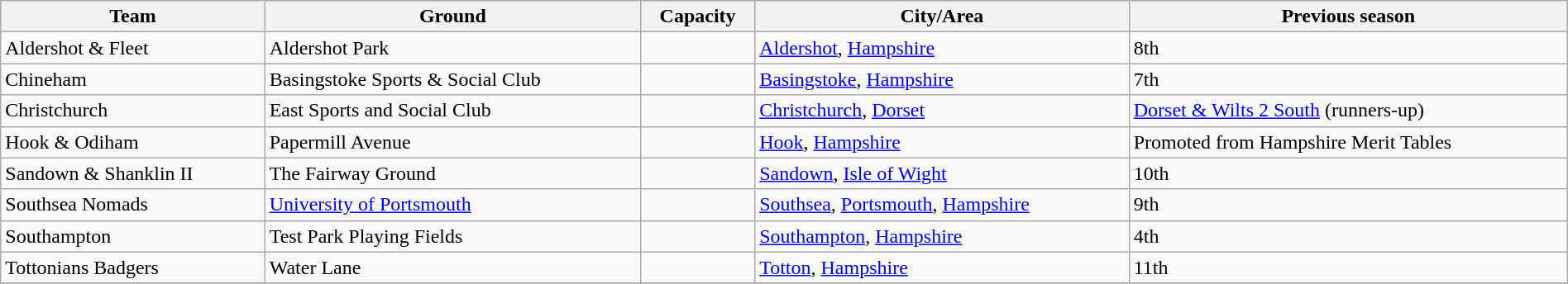<table class="wikitable sortable" width=100%>
<tr>
<th>Team</th>
<th>Ground</th>
<th>Capacity</th>
<th>City/Area</th>
<th>Previous season</th>
</tr>
<tr>
<td>Aldershot & Fleet</td>
<td>Aldershot Park</td>
<td></td>
<td><a href='#'>Aldershot</a>, <a href='#'>Hampshire</a></td>
<td>8th</td>
</tr>
<tr>
<td>Chineham</td>
<td>Basingstoke Sports & Social Club</td>
<td></td>
<td><a href='#'>Basingstoke</a>, <a href='#'>Hampshire</a></td>
<td>7th</td>
</tr>
<tr>
<td>Christchurch</td>
<td>East Sports and Social Club</td>
<td></td>
<td><a href='#'>Christchurch</a>, <a href='#'>Dorset</a></td>
<td><a href='#'>Dorset & Wilts 2 South</a> (runners-up)</td>
</tr>
<tr>
<td>Hook & Odiham</td>
<td>Papermill Avenue</td>
<td></td>
<td><a href='#'>Hook</a>, <a href='#'>Hampshire</a></td>
<td>Promoted from Hampshire Merit Tables</td>
</tr>
<tr>
<td>Sandown & Shanklin II</td>
<td>The Fairway Ground</td>
<td></td>
<td><a href='#'>Sandown</a>, <a href='#'>Isle of Wight</a></td>
<td>10th</td>
</tr>
<tr>
<td>Southsea Nomads</td>
<td><a href='#'>University of Portsmouth</a></td>
<td></td>
<td><a href='#'>Southsea</a>, <a href='#'>Portsmouth</a>, <a href='#'>Hampshire</a></td>
<td>9th</td>
</tr>
<tr>
<td>Southampton</td>
<td>Test Park Playing Fields</td>
<td></td>
<td><a href='#'>Southampton</a>, <a href='#'>Hampshire</a></td>
<td>4th</td>
</tr>
<tr>
<td>Tottonians Badgers</td>
<td>Water Lane</td>
<td></td>
<td><a href='#'>Totton</a>, <a href='#'>Hampshire</a></td>
<td>11th</td>
</tr>
<tr>
</tr>
</table>
